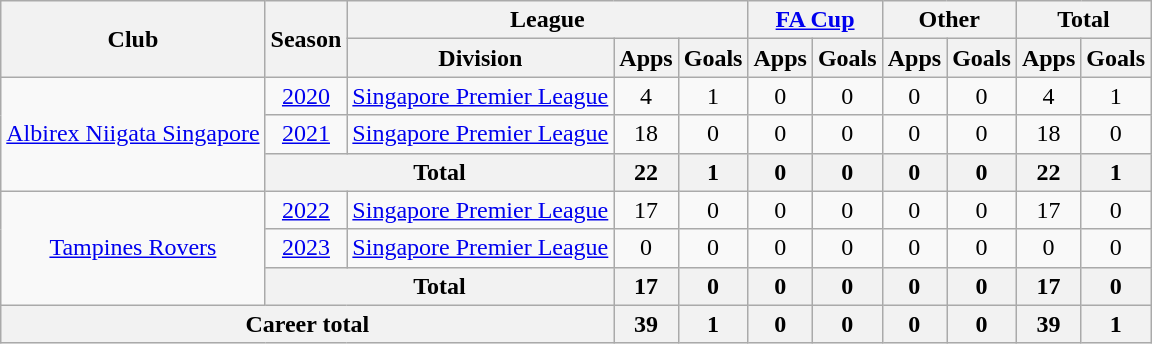<table class="wikitable" style="text-align: center">
<tr>
<th rowspan="2">Club</th>
<th rowspan="2">Season</th>
<th colspan="3">League</th>
<th colspan="2"><a href='#'>FA Cup</a></th>
<th colspan="2">Other</th>
<th colspan="2">Total</th>
</tr>
<tr>
<th>Division</th>
<th>Apps</th>
<th>Goals</th>
<th>Apps</th>
<th>Goals</th>
<th>Apps</th>
<th>Goals</th>
<th>Apps</th>
<th>Goals</th>
</tr>
<tr>
<td rowspan="3"><a href='#'>Albirex Niigata Singapore</a></td>
<td><a href='#'>2020</a></td>
<td><a href='#'>Singapore Premier League</a></td>
<td>4</td>
<td>1</td>
<td>0</td>
<td>0</td>
<td>0</td>
<td>0</td>
<td>4</td>
<td>1</td>
</tr>
<tr>
<td><a href='#'>2021</a></td>
<td><a href='#'>Singapore Premier League</a></td>
<td>18</td>
<td>0</td>
<td>0</td>
<td>0</td>
<td>0</td>
<td>0</td>
<td>18</td>
<td>0</td>
</tr>
<tr>
<th colspan=2>Total</th>
<th>22</th>
<th>1</th>
<th>0</th>
<th>0</th>
<th>0</th>
<th>0</th>
<th>22</th>
<th>1</th>
</tr>
<tr>
<td rowspan="3"><a href='#'>Tampines Rovers</a></td>
<td><a href='#'>2022</a></td>
<td><a href='#'>Singapore Premier League</a></td>
<td>17</td>
<td>0</td>
<td>0</td>
<td>0</td>
<td>0</td>
<td>0</td>
<td>17</td>
<td>0</td>
</tr>
<tr>
<td><a href='#'>2023</a></td>
<td><a href='#'>Singapore Premier League</a></td>
<td>0</td>
<td>0</td>
<td>0</td>
<td>0</td>
<td>0</td>
<td>0</td>
<td>0</td>
<td>0</td>
</tr>
<tr>
<th colspan=2>Total</th>
<th>17</th>
<th>0</th>
<th>0</th>
<th>0</th>
<th>0</th>
<th>0</th>
<th>17</th>
<th>0</th>
</tr>
<tr>
<th colspan=3>Career total</th>
<th>39</th>
<th>1</th>
<th>0</th>
<th>0</th>
<th>0</th>
<th>0</th>
<th>39</th>
<th>1</th>
</tr>
</table>
